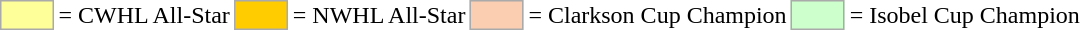<table>
<tr>
<td style="background-color:#FFFF99; border:1px solid #aaaaaa; width:2em;"></td>
<td>= CWHL All-Star</td>
<td style="background-color:#FFCC00; border:1px solid #aaaaaa; width:2em;"></td>
<td>= NWHL All-Star</td>
<td style="background-color:#FBCEB1; border:1px solid #aaaaaa; width:2em;"></td>
<td>= Clarkson Cup Champion</td>
<td style="background-color:#CCFFCC; border:1px solid #aaaaaa; width:2em;"></td>
<td>= Isobel Cup Champion</td>
</tr>
</table>
